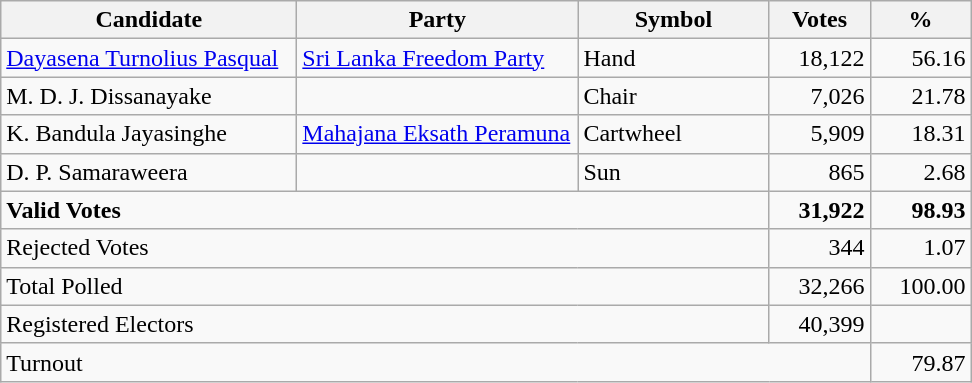<table class="wikitable" border="1" style="text-align:right;">
<tr>
<th align=left width="190">Candidate</th>
<th align=left width="180">Party</th>
<th align=left width="120">Symbol</th>
<th align=left width="60">Votes</th>
<th align=left width="60">%</th>
</tr>
<tr>
<td align=left><a href='#'>Dayasena Turnolius Pasqual</a></td>
<td align=left><a href='#'>Sri Lanka Freedom Party</a></td>
<td align=left>Hand</td>
<td>18,122</td>
<td>56.16</td>
</tr>
<tr>
<td align=left>M. D. J. Dissanayake</td>
<td></td>
<td align=left>Chair</td>
<td>7,026</td>
<td>21.78</td>
</tr>
<tr>
<td align=left>K. Bandula Jayasinghe</td>
<td align=left><a href='#'>Mahajana Eksath Peramuna</a></td>
<td align=left>Cartwheel</td>
<td>5,909</td>
<td>18.31</td>
</tr>
<tr>
<td align=left>D. P. Samaraweera</td>
<td></td>
<td align=left>Sun</td>
<td>865</td>
<td>2.68</td>
</tr>
<tr>
<td align=left colspan=3><strong>Valid Votes</strong></td>
<td><strong>31,922</strong></td>
<td><strong>98.93</strong></td>
</tr>
<tr>
<td align=left colspan=3>Rejected Votes</td>
<td>344</td>
<td>1.07</td>
</tr>
<tr>
<td align=left colspan=3>Total Polled</td>
<td>32,266</td>
<td>100.00</td>
</tr>
<tr>
<td align=left colspan=3>Registered Electors</td>
<td>40,399</td>
<td></td>
</tr>
<tr>
<td align=left colspan=4>Turnout</td>
<td>79.87</td>
</tr>
</table>
